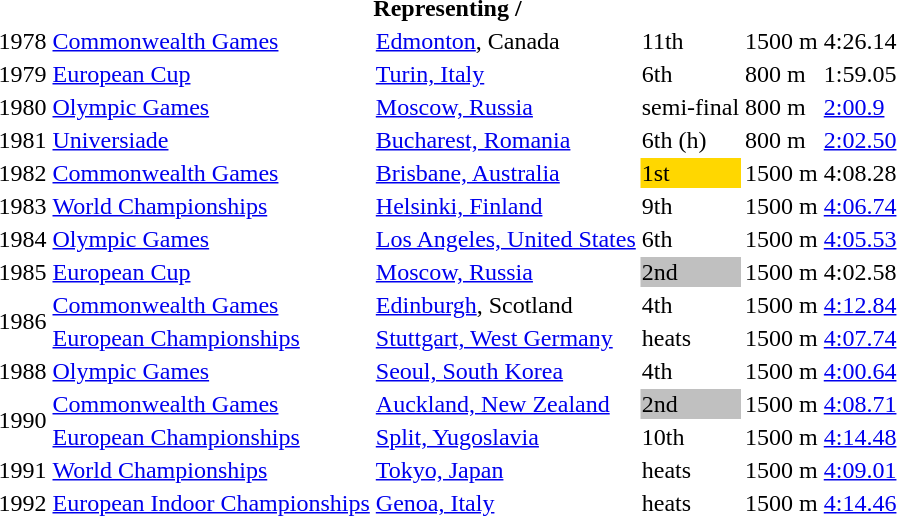<table>
<tr>
<th colspan="6">Representing  / </th>
</tr>
<tr>
<td>1978</td>
<td><a href='#'>Commonwealth Games</a></td>
<td><a href='#'>Edmonton</a>, Canada</td>
<td>11th</td>
<td>1500 m</td>
<td>4:26.14</td>
</tr>
<tr>
<td>1979</td>
<td><a href='#'>European Cup</a></td>
<td><a href='#'>Turin, Italy</a></td>
<td>6th</td>
<td>800 m</td>
<td>1:59.05</td>
</tr>
<tr>
<td>1980</td>
<td><a href='#'>Olympic Games</a></td>
<td><a href='#'>Moscow, Russia</a></td>
<td>semi-final</td>
<td>800 m</td>
<td><a href='#'>2:00.9</a></td>
</tr>
<tr>
<td>1981</td>
<td><a href='#'>Universiade</a></td>
<td><a href='#'>Bucharest, Romania</a></td>
<td>6th (h)</td>
<td>800 m</td>
<td><a href='#'>2:02.50</a></td>
</tr>
<tr>
<td>1982</td>
<td><a href='#'>Commonwealth Games</a></td>
<td><a href='#'>Brisbane, Australia</a></td>
<td bgcolor="gold">1st</td>
<td>1500 m</td>
<td>4:08.28</td>
</tr>
<tr>
<td>1983</td>
<td><a href='#'>World Championships</a></td>
<td><a href='#'>Helsinki, Finland</a></td>
<td>9th</td>
<td>1500 m</td>
<td><a href='#'>4:06.74</a></td>
</tr>
<tr>
<td>1984</td>
<td><a href='#'>Olympic Games</a></td>
<td><a href='#'>Los Angeles, United States</a></td>
<td>6th</td>
<td>1500 m</td>
<td><a href='#'>4:05.53</a></td>
</tr>
<tr>
<td>1985</td>
<td><a href='#'>European Cup</a></td>
<td><a href='#'>Moscow, Russia</a></td>
<td bgcolor="silver">2nd</td>
<td>1500 m</td>
<td>4:02.58</td>
</tr>
<tr>
<td rowspan=2>1986</td>
<td><a href='#'>Commonwealth Games</a></td>
<td><a href='#'>Edinburgh</a>, Scotland</td>
<td>4th</td>
<td>1500 m</td>
<td><a href='#'>4:12.84</a></td>
</tr>
<tr>
<td><a href='#'>European Championships</a></td>
<td><a href='#'>Stuttgart, West Germany</a></td>
<td>heats</td>
<td>1500 m</td>
<td><a href='#'>4:07.74</a></td>
</tr>
<tr>
<td>1988</td>
<td><a href='#'>Olympic Games</a></td>
<td><a href='#'>Seoul, South Korea</a></td>
<td>4th</td>
<td>1500 m</td>
<td><a href='#'>4:00.64</a></td>
</tr>
<tr>
<td rowspan=2>1990</td>
<td><a href='#'>Commonwealth Games</a></td>
<td><a href='#'>Auckland, New Zealand</a></td>
<td bgcolor="silver">2nd</td>
<td>1500 m</td>
<td><a href='#'>4:08.71</a></td>
</tr>
<tr>
<td><a href='#'>European Championships</a></td>
<td><a href='#'>Split, Yugoslavia</a></td>
<td>10th</td>
<td>1500 m</td>
<td><a href='#'>4:14.48</a></td>
</tr>
<tr>
<td>1991</td>
<td><a href='#'>World Championships</a></td>
<td><a href='#'>Tokyo, Japan</a></td>
<td>heats</td>
<td>1500 m</td>
<td><a href='#'>4:09.01</a></td>
</tr>
<tr>
<td>1992</td>
<td><a href='#'>European Indoor Championships</a></td>
<td><a href='#'>Genoa, Italy</a></td>
<td>heats</td>
<td>1500 m</td>
<td><a href='#'>4:14.46</a></td>
</tr>
</table>
